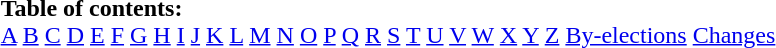<table border="0" id="toc" style="margin: 0 auto;" align=center>
<tr>
<td><strong>Table of contents:</strong><br><a href='#'>A</a> <a href='#'>B</a> <a href='#'>C</a> <a href='#'>D</a> <a href='#'>E</a> <a href='#'>F</a> <a href='#'>G</a> <a href='#'>H</a> <a href='#'>I</a> <a href='#'>J</a> <a href='#'>K</a> <a href='#'>L</a> <a href='#'>M</a> <a href='#'>N</a> <a href='#'>O</a> <a href='#'>P</a> <a href='#'>Q</a> <a href='#'>R</a> <a href='#'>S</a> <a href='#'>T</a> <a href='#'>U</a> <a href='#'>V</a> <a href='#'>W</a> <a href='#'>X</a> <a href='#'>Y</a> <a href='#'>Z</a> <a href='#'>By-elections</a> <a href='#'>Changes</a></td>
</tr>
</table>
